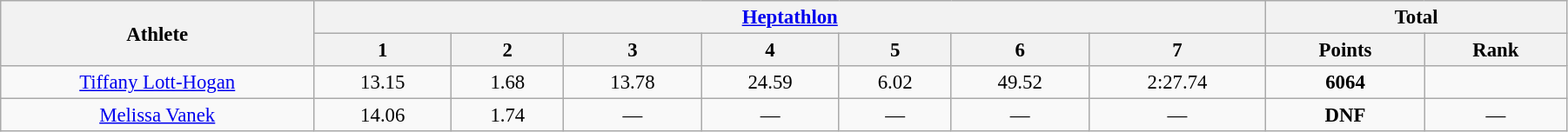<table class="wikitable" style="font-size:95%; text-align:center;" width="95%">
<tr>
<th rowspan="2">Athlete</th>
<th colspan="7"><a href='#'>Heptathlon</a></th>
<th colspan="2">Total</th>
</tr>
<tr>
<th>1</th>
<th>2</th>
<th>3</th>
<th>4</th>
<th>5</th>
<th>6</th>
<th>7</th>
<th>Points</th>
<th>Rank</th>
</tr>
<tr>
<td width=20%><a href='#'>Tiffany Lott-Hogan</a></td>
<td>13.15</td>
<td>1.68</td>
<td>13.78</td>
<td>24.59</td>
<td>6.02</td>
<td>49.52</td>
<td>2:27.74</td>
<td><strong>6064</strong></td>
<td></td>
</tr>
<tr>
<td width=20%><a href='#'>Melissa Vanek</a></td>
<td>14.06</td>
<td>1.74</td>
<td>—</td>
<td>—</td>
<td>—</td>
<td>—</td>
<td>—</td>
<td><strong>DNF</strong></td>
<td>—</td>
</tr>
</table>
